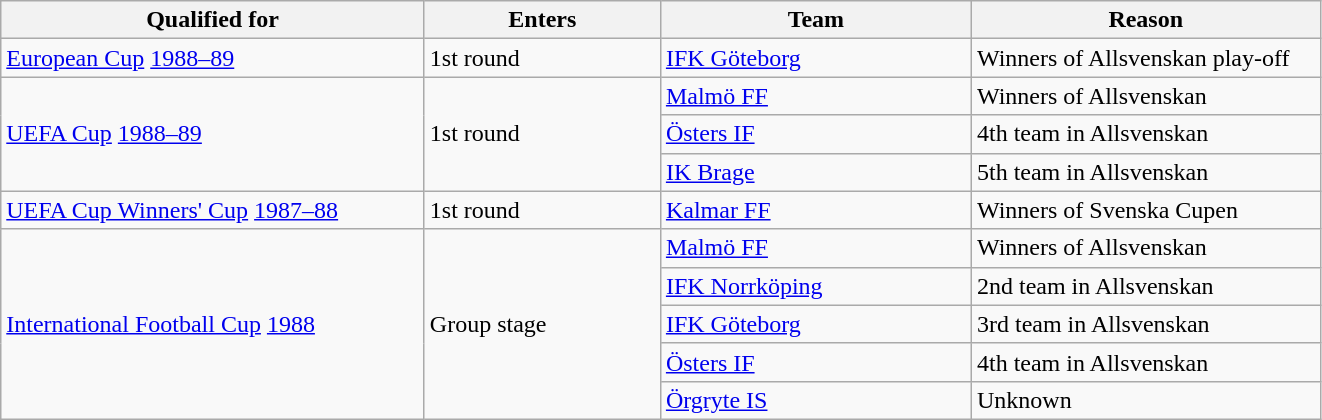<table class="wikitable" style="text-align: left">
<tr>
<th style="width: 275px;">Qualified for</th>
<th style="width: 150px;">Enters</th>
<th style="width: 200px;">Team</th>
<th style="width: 225px;">Reason</th>
</tr>
<tr>
<td><a href='#'>European Cup</a> <a href='#'>1988–89</a></td>
<td>1st round</td>
<td><a href='#'>IFK Göteborg</a></td>
<td>Winners of Allsvenskan play-off</td>
</tr>
<tr>
<td rowspan=3><a href='#'>UEFA Cup</a> <a href='#'>1988–89</a></td>
<td rowspan=3>1st round</td>
<td><a href='#'>Malmö FF</a></td>
<td>Winners of Allsvenskan</td>
</tr>
<tr>
<td><a href='#'>Östers IF</a></td>
<td>4th team in Allsvenskan</td>
</tr>
<tr>
<td><a href='#'>IK Brage</a></td>
<td>5th team in Allsvenskan</td>
</tr>
<tr>
<td><a href='#'>UEFA Cup Winners' Cup</a> <a href='#'>1987–88</a></td>
<td>1st round</td>
<td><a href='#'>Kalmar FF</a></td>
<td>Winners of Svenska Cupen</td>
</tr>
<tr>
<td rowspan=5><a href='#'>International Football Cup</a> <a href='#'>1988</a></td>
<td rowspan=5>Group stage</td>
<td><a href='#'>Malmö FF</a></td>
<td>Winners of Allsvenskan</td>
</tr>
<tr>
<td><a href='#'>IFK Norrköping</a></td>
<td>2nd team in Allsvenskan</td>
</tr>
<tr>
<td><a href='#'>IFK Göteborg</a></td>
<td>3rd team in Allsvenskan</td>
</tr>
<tr>
<td><a href='#'>Östers IF</a></td>
<td>4th team in Allsvenskan</td>
</tr>
<tr>
<td><a href='#'>Örgryte IS</a></td>
<td>Unknown</td>
</tr>
</table>
